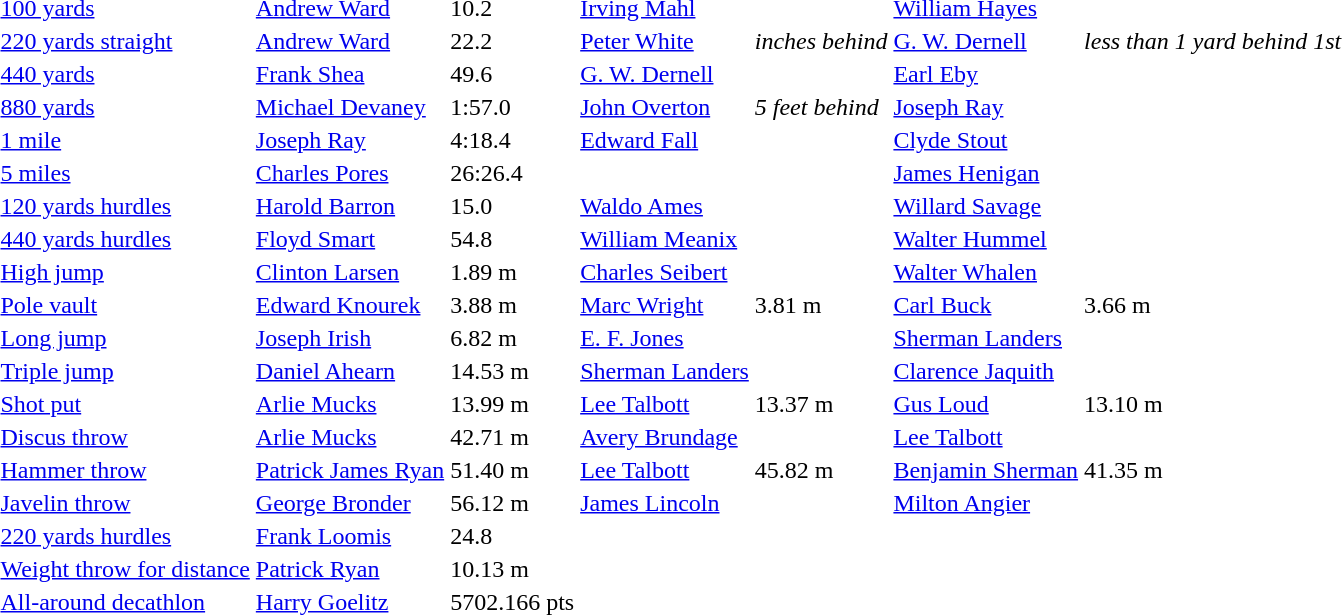<table>
<tr>
<td><a href='#'>100 yards</a></td>
<td><a href='#'>Andrew Ward</a></td>
<td>10.2</td>
<td><a href='#'>Irving Mahl</a></td>
<td></td>
<td><a href='#'>William Hayes</a></td>
<td></td>
</tr>
<tr>
<td><a href='#'>220 yards straight</a></td>
<td><a href='#'>Andrew Ward</a></td>
<td>22.2</td>
<td><a href='#'>Peter White</a></td>
<td><em>inches behind</em></td>
<td><a href='#'>G. W. Dernell</a></td>
<td><em>less than 1 yard behind 1st</em></td>
</tr>
<tr>
<td><a href='#'>440 yards</a></td>
<td><a href='#'>Frank Shea</a></td>
<td>49.6</td>
<td><a href='#'>G. W. Dernell</a></td>
<td></td>
<td><a href='#'>Earl Eby</a></td>
<td></td>
</tr>
<tr>
<td><a href='#'>880 yards</a></td>
<td><a href='#'>Michael Devaney</a></td>
<td>1:57.0</td>
<td><a href='#'>John Overton</a></td>
<td><em>5 feet behind</em></td>
<td><a href='#'>Joseph Ray</a></td>
<td></td>
</tr>
<tr>
<td><a href='#'>1 mile</a></td>
<td><a href='#'>Joseph Ray</a></td>
<td>4:18.4</td>
<td><a href='#'>Edward Fall</a></td>
<td></td>
<td><a href='#'>Clyde Stout</a></td>
<td></td>
</tr>
<tr>
<td><a href='#'>5 miles</a></td>
<td><a href='#'>Charles Pores</a></td>
<td>26:26.4</td>
<td></td>
<td></td>
<td><a href='#'>James Henigan</a></td>
<td></td>
</tr>
<tr>
<td><a href='#'>120 yards hurdles</a></td>
<td><a href='#'>Harold Barron</a></td>
<td>15.0</td>
<td><a href='#'>Waldo Ames</a></td>
<td></td>
<td><a href='#'>Willard Savage</a></td>
<td></td>
</tr>
<tr>
<td><a href='#'>440 yards hurdles</a></td>
<td><a href='#'>Floyd Smart</a></td>
<td>54.8</td>
<td><a href='#'>William Meanix</a></td>
<td></td>
<td><a href='#'>Walter Hummel</a></td>
<td></td>
</tr>
<tr>
<td><a href='#'>High jump</a></td>
<td><a href='#'>Clinton Larsen</a></td>
<td>1.89 m</td>
<td><a href='#'>Charles Seibert</a></td>
<td></td>
<td><a href='#'>Walter Whalen</a></td>
<td></td>
</tr>
<tr>
<td><a href='#'>Pole vault</a></td>
<td><a href='#'>Edward Knourek</a></td>
<td>3.88 m</td>
<td><a href='#'>Marc Wright</a></td>
<td>3.81 m</td>
<td><a href='#'>Carl Buck</a></td>
<td>3.66 m</td>
</tr>
<tr>
<td><a href='#'>Long jump</a></td>
<td><a href='#'>Joseph Irish</a></td>
<td>6.82 m</td>
<td><a href='#'>E. F. Jones</a></td>
<td></td>
<td><a href='#'>Sherman Landers</a></td>
<td></td>
</tr>
<tr>
<td><a href='#'>Triple jump</a></td>
<td><a href='#'>Daniel Ahearn</a></td>
<td>14.53 m</td>
<td><a href='#'>Sherman Landers</a></td>
<td></td>
<td><a href='#'>Clarence Jaquith</a></td>
<td></td>
</tr>
<tr>
<td><a href='#'>Shot put</a></td>
<td><a href='#'>Arlie Mucks</a></td>
<td>13.99 m</td>
<td><a href='#'>Lee Talbott</a></td>
<td>13.37 m</td>
<td><a href='#'>Gus Loud</a></td>
<td>13.10 m</td>
</tr>
<tr>
<td><a href='#'>Discus throw</a></td>
<td><a href='#'>Arlie Mucks</a></td>
<td>42.71 m</td>
<td><a href='#'>Avery Brundage</a></td>
<td></td>
<td><a href='#'>Lee Talbott</a></td>
<td></td>
</tr>
<tr>
<td><a href='#'>Hammer throw</a></td>
<td><a href='#'>Patrick James Ryan</a></td>
<td>51.40 m</td>
<td><a href='#'>Lee Talbott</a></td>
<td>45.82 m</td>
<td><a href='#'>Benjamin Sherman</a></td>
<td>41.35 m</td>
</tr>
<tr>
<td><a href='#'>Javelin throw</a></td>
<td><a href='#'>George Bronder</a></td>
<td>56.12 m</td>
<td><a href='#'>James Lincoln</a></td>
<td></td>
<td><a href='#'>Milton Angier</a></td>
<td></td>
</tr>
<tr>
<td><a href='#'>220 yards hurdles</a></td>
<td><a href='#'>Frank Loomis</a></td>
<td>24.8</td>
<td></td>
<td></td>
<td></td>
<td></td>
</tr>
<tr>
<td><a href='#'>Weight throw for distance</a></td>
<td><a href='#'>Patrick Ryan</a></td>
<td>10.13 m</td>
<td></td>
<td></td>
<td></td>
<td></td>
</tr>
<tr>
<td><a href='#'>All-around decathlon</a></td>
<td><a href='#'>Harry Goelitz</a></td>
<td>5702.166 pts</td>
<td></td>
<td></td>
<td></td>
<td></td>
</tr>
</table>
